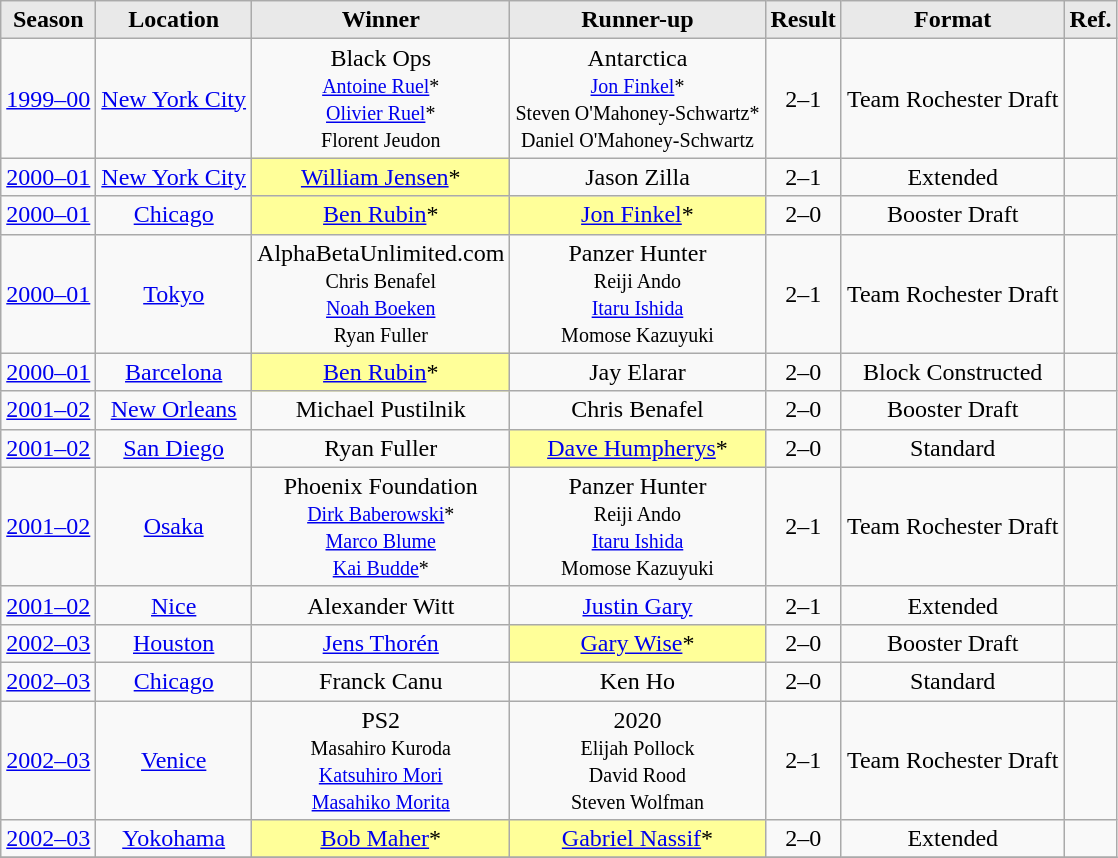<table class="wikitable sortable">
<tr>
<th style="background: #E9E9E9;">Season</th>
<th style="background: #E9E9E9;">Location</th>
<th style="background: #E9E9E9;">Winner</th>
<th style="background: #E9E9E9;">Runner-up</th>
<th style="background: #E9E9E9;" class="unsortable">Result</th>
<th style="background: #E9E9E9;">Format</th>
<th style="background: #E9E9E9;" class="unsortable">Ref.</th>
</tr>
<tr>
<td align="center"><a href='#'>1999–00</a></td>
<td align="center"><a href='#'>New York City</a></td>
<td align="center">Black Ops<br><small><a href='#'>Antoine Ruel</a>*<br><a href='#'>Olivier Ruel</a>*<br>Florent Jeudon</small></td>
<td align="center">Antarctica<br><small><a href='#'>Jon Finkel</a>*<br>Steven O'Mahoney-Schwartz*<br>Daniel O'Mahoney-Schwartz</small></td>
<td align="center">2–1</td>
<td align="center">Team Rochester Draft</td>
<td align="center"></td>
</tr>
<tr>
<td align="center"><a href='#'>2000–01</a></td>
<td align="center"><a href='#'>New York City</a></td>
<td align="center" bgcolor="#FFFF99"><a href='#'>William Jensen</a>*</td>
<td align="center">Jason Zilla</td>
<td align="center">2–1</td>
<td align="center">Extended</td>
<td align="center"></td>
</tr>
<tr>
<td align="center"><a href='#'>2000–01</a></td>
<td align="center"><a href='#'>Chicago</a></td>
<td align="center" bgcolor="#FFFF99"><a href='#'>Ben Rubin</a>*</td>
<td align="center" bgcolor="#FFFF99"><a href='#'>Jon Finkel</a>*</td>
<td align="center">2–0</td>
<td align="center">Booster Draft</td>
<td align="center"></td>
</tr>
<tr>
<td align="center"><a href='#'>2000–01</a></td>
<td align="center"><a href='#'>Tokyo</a></td>
<td align="center">AlphaBetaUnlimited.com<br><small>Chris Benafel<br><a href='#'>Noah Boeken</a><br>Ryan Fuller</small></td>
<td align="center">Panzer Hunter<br><small>Reiji Ando<br><a href='#'>Itaru Ishida</a><br>Momose Kazuyuki</small></td>
<td align="center">2–1</td>
<td align="center">Team Rochester Draft</td>
<td align="center"></td>
</tr>
<tr>
<td align="center"><a href='#'>2000–01</a></td>
<td align="center"><a href='#'>Barcelona</a></td>
<td align="center" bgcolor="#FFFF99"><a href='#'>Ben Rubin</a>*</td>
<td align="center">Jay Elarar</td>
<td align="center">2–0</td>
<td align="center">Block Constructed</td>
<td align="center"></td>
</tr>
<tr>
<td align="center"><a href='#'>2001–02</a></td>
<td align="center"><a href='#'>New Orleans</a></td>
<td align="center">Michael Pustilnik</td>
<td align="center">Chris Benafel</td>
<td align="center">2–0</td>
<td align="center">Booster Draft</td>
<td align="center"></td>
</tr>
<tr>
<td align="center"><a href='#'>2001–02</a></td>
<td align="center"><a href='#'>San Diego</a></td>
<td align="center">Ryan Fuller</td>
<td align="center" bgcolor="#FFFF99"><a href='#'>Dave Humpherys</a>*</td>
<td align="center">2–0</td>
<td align="center">Standard</td>
<td align="center"></td>
</tr>
<tr>
<td align="center"><a href='#'>2001–02</a></td>
<td align="center"><a href='#'>Osaka</a></td>
<td align="center">Phoenix Foundation<br><small><a href='#'>Dirk Baberowski</a>*<br><a href='#'>Marco Blume</a><br><a href='#'>Kai Budde</a>*</small></td>
<td align="center">Panzer Hunter<br><small>Reiji Ando<br><a href='#'>Itaru Ishida</a><br>Momose Kazuyuki</small></td>
<td align="center">2–1</td>
<td align="center">Team Rochester Draft</td>
<td align="center"></td>
</tr>
<tr>
<td align="center"><a href='#'>2001–02</a></td>
<td align="center"><a href='#'>Nice</a></td>
<td align="center">Alexander Witt</td>
<td align="center"><a href='#'>Justin Gary</a></td>
<td align="center">2–1</td>
<td align="center">Extended</td>
<td align="center"></td>
</tr>
<tr>
<td align="center"><a href='#'>2002–03</a></td>
<td align="center"><a href='#'>Houston</a></td>
<td align="center"><a href='#'>Jens Thorén</a></td>
<td align="center" bgcolor="#FFFF99"><a href='#'>Gary Wise</a>*</td>
<td align="center">2–0</td>
<td align="center">Booster Draft</td>
<td align="center"></td>
</tr>
<tr>
<td align="center"><a href='#'>2002–03</a></td>
<td align="center"><a href='#'>Chicago</a></td>
<td align="center">Franck Canu</td>
<td align="center">Ken Ho</td>
<td align="center">2–0</td>
<td align="center">Standard</td>
<td align="center"></td>
</tr>
<tr>
<td align="center"><a href='#'>2002–03</a></td>
<td align="center"><a href='#'>Venice</a></td>
<td align="center">PS2<br><small>Masahiro Kuroda<br><a href='#'>Katsuhiro Mori</a><br><a href='#'>Masahiko Morita</a></small></td>
<td align="center">2020<br><small>Elijah Pollock<br>David Rood<br>Steven Wolfman</small></td>
<td align="center">2–1</td>
<td align="center">Team Rochester Draft</td>
<td align="center"></td>
</tr>
<tr>
<td align="center"><a href='#'>2002–03</a></td>
<td align="center"><a href='#'>Yokohama</a></td>
<td align="center" bgcolor="#FFFF99"><a href='#'>Bob Maher</a>*</td>
<td align="center" bgcolor="#FFFF99"><a href='#'>Gabriel Nassif</a>*</td>
<td align="center">2–0</td>
<td align="center">Extended</td>
<td align="center"></td>
</tr>
<tr>
</tr>
</table>
